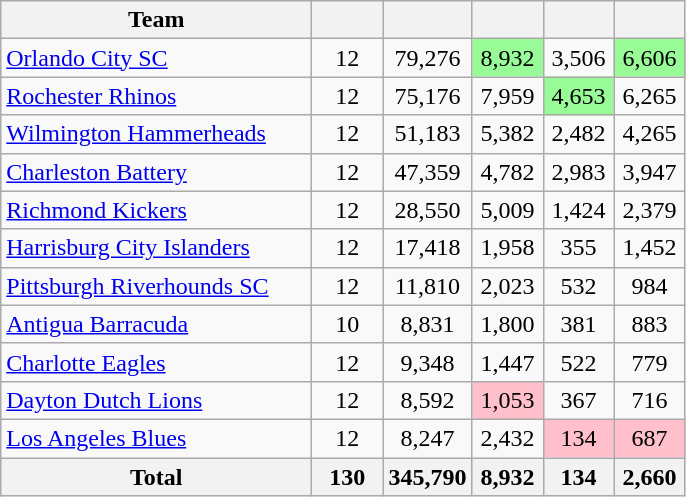<table class="wikitable sortable">
<tr>
<th width=200>Team</th>
<th width=40></th>
<th width=40></th>
<th width=40></th>
<th width=40></th>
<th width=40></th>
</tr>
<tr align="center">
<td align="left"><a href='#'>Orlando City SC</a></td>
<td>12</td>
<td>79,276</td>
<td bgcolor="#98fb98">8,932</td>
<td>3,506</td>
<td bgcolor="#98fb98">6,606</td>
</tr>
<tr align="center">
<td align="left"><a href='#'>Rochester Rhinos</a></td>
<td>12</td>
<td>75,176</td>
<td>7,959</td>
<td bgcolor="#98fb98">4,653</td>
<td>6,265</td>
</tr>
<tr align="center">
<td align="left"><a href='#'>Wilmington Hammerheads</a></td>
<td>12</td>
<td>51,183</td>
<td>5,382</td>
<td>2,482</td>
<td>4,265</td>
</tr>
<tr align="center">
<td align="left"><a href='#'>Charleston Battery</a></td>
<td>12</td>
<td>47,359</td>
<td>4,782</td>
<td>2,983</td>
<td>3,947</td>
</tr>
<tr align="center">
<td align="left"><a href='#'>Richmond Kickers</a></td>
<td>12</td>
<td>28,550</td>
<td>5,009</td>
<td>1,424</td>
<td>2,379</td>
</tr>
<tr align="center">
<td align="left"><a href='#'>Harrisburg City Islanders</a></td>
<td>12</td>
<td>17,418</td>
<td>1,958</td>
<td>355</td>
<td>1,452</td>
</tr>
<tr align="center">
<td align="left"><a href='#'>Pittsburgh Riverhounds SC</a></td>
<td>12</td>
<td>11,810</td>
<td>2,023</td>
<td>532</td>
<td>984</td>
</tr>
<tr align="center">
<td align="left"><a href='#'>Antigua Barracuda</a></td>
<td>10</td>
<td>8,831</td>
<td>1,800</td>
<td>381</td>
<td>883</td>
</tr>
<tr align="center">
<td align="left"><a href='#'>Charlotte Eagles</a></td>
<td>12</td>
<td>9,348</td>
<td>1,447</td>
<td>522</td>
<td>779</td>
</tr>
<tr align="center">
<td align="left"><a href='#'>Dayton Dutch Lions</a></td>
<td>12</td>
<td>8,592</td>
<td bgcolor="#ffc0cb">1,053</td>
<td>367</td>
<td>716</td>
</tr>
<tr align="center">
<td align="left"><a href='#'>Los Angeles Blues</a></td>
<td>12</td>
<td>8,247</td>
<td>2,432</td>
<td bgcolor="#ffc0cb">134</td>
<td bgcolor="#ffc0cb">687</td>
</tr>
<tr align="center">
<th align="left">Total</th>
<th>130</th>
<th>345,790</th>
<th>8,932</th>
<th>134</th>
<th>2,660</th>
</tr>
</table>
